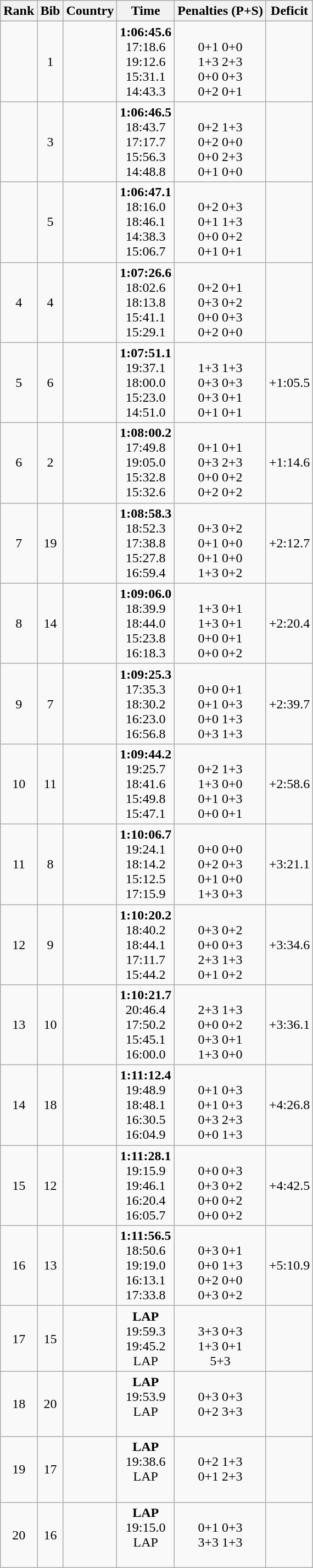<table class="wikitable sortable" style="text-align:center">
<tr>
<th>Rank</th>
<th>Bib</th>
<th>Country</th>
<th>Time</th>
<th>Penalties (P+S)</th>
<th>Deficit</th>
</tr>
<tr>
<td></td>
<td>1</td>
<td align=left></td>
<td><strong>1:06:45.6</strong><br>17:18.6<br>19:12.6<br>15:31.1<br>14:43.3</td>
<td><br>0+1 0+0<br>1+3 2+3<br>0+0 0+3<br>0+2 0+1</td>
<td></td>
</tr>
<tr>
<td></td>
<td>3</td>
<td align=left></td>
<td><strong>1:06:46.5</strong><br>18:43.7<br>17:17.7<br>15:56.3<br>14:48.8</td>
<td><br>0+2 1+3<br>0+2 0+0<br>0+0 2+3<br>0+1 0+0</td>
<td></td>
</tr>
<tr>
<td></td>
<td>5</td>
<td align=left></td>
<td><strong>1:06:47.1</strong><br>18:16.0<br>18:46.1<br>14:38.3<br>15:06.7</td>
<td><br>0+2 0+3<br>0+1 1+3<br>0+0 0+2<br>0+1 0+1</td>
<td></td>
</tr>
<tr>
<td>4</td>
<td>4</td>
<td align=left></td>
<td><strong>1:07:26.6</strong><br>18:02.6<br>18:13.8<br>15:41.1<br>15:29.1</td>
<td><br>0+2 0+1<br>0+3 0+2<br>0+0 0+3<br>0+2 0+0</td>
<td></td>
</tr>
<tr>
<td>5</td>
<td>6</td>
<td align=left></td>
<td><strong>1:07:51.1</strong><br>19:37.1<br>18:00.0<br>15:23.0<br>14:51.0</td>
<td><br>1+3 1+3<br>0+3 0+3<br>0+3 0+1<br>0+1 0+1</td>
<td>+1:05.5</td>
</tr>
<tr>
<td>6</td>
<td>2</td>
<td align=left></td>
<td><strong>1:08:00.2</strong><br>17:49.8<br>19:05.0<br>15:32.8<br>15:32.6</td>
<td><br>0+1 0+1<br>0+3 2+3<br>0+0 0+2<br>0+2 0+2</td>
<td>+1:14.6</td>
</tr>
<tr>
<td>7</td>
<td>19</td>
<td align=left></td>
<td><strong>1:08:58.3</strong><br>18:52.3<br>17:38.8<br>15:27.8<br>16:59.4</td>
<td><br>0+3 0+2<br>0+1 0+0<br>0+1 0+0<br>1+3 0+2</td>
<td>+2:12.7</td>
</tr>
<tr>
<td>8</td>
<td>14</td>
<td align=left></td>
<td><strong>1:09:06.0</strong><br>18:39.9<br>18:44.0<br>15:23.8<br>16:18.3</td>
<td><br>1+3 0+1<br>1+3 0+1<br>0+0 0+1<br>0+0 0+2</td>
<td>+2:20.4</td>
</tr>
<tr>
<td>9</td>
<td>7</td>
<td align=left></td>
<td><strong>1:09:25.3</strong><br>17:35.3<br>18:30.2<br>16:23.0<br>16:56.8</td>
<td><br>0+0 0+1<br>0+1 0+3<br>0+0 1+3<br>0+3 1+3</td>
<td>+2:39.7</td>
</tr>
<tr>
<td>10</td>
<td>11</td>
<td align=left></td>
<td><strong>1:09:44.2</strong><br>19:25.7<br>18:41.6<br>15:49.8<br>15:47.1</td>
<td><br>0+2 1+3<br>1+3 0+0<br>0+1 0+3<br>0+0 0+1</td>
<td>+2:58.6</td>
</tr>
<tr>
<td>11</td>
<td>8</td>
<td align=left></td>
<td><strong>1:10:06.7</strong><br>19:24.1<br>18:14.2<br>15:12.5<br>17:15.9</td>
<td><br>0+0 0+0<br>0+2 0+3<br>0+1 0+0<br>1+3 0+3</td>
<td>+3:21.1</td>
</tr>
<tr>
<td>12</td>
<td>9</td>
<td align=left></td>
<td><strong>1:10:20.2</strong><br>18:40.2<br>18:44.1<br>17:11.7<br>15:44.2</td>
<td><br>0+3 0+2<br>0+0 0+3<br>2+3 1+3<br>0+1 0+2</td>
<td>+3:34.6</td>
</tr>
<tr>
<td>13</td>
<td>10</td>
<td align=left></td>
<td><strong>1:10:21.7</strong><br>20:46.4<br>17:50.2<br>15:45.1<br>16:00.0</td>
<td><br>2+3 1+3<br>0+0 0+2<br>0+3 0+1<br>1+3 0+0</td>
<td>+3:36.1</td>
</tr>
<tr>
<td>14</td>
<td>18</td>
<td align=left></td>
<td><strong>1:11:12.4</strong><br>19:48.9<br>18:48.1<br>16:30.5<br>16:04.9</td>
<td><br>0+1 0+3<br>0+1 0+3<br>0+3 2+3<br>0+0 1+3</td>
<td>+4:26.8</td>
</tr>
<tr>
<td>15</td>
<td>12</td>
<td align=left></td>
<td><strong>1:11:28.1</strong><br>19:15.9<br>19:46.1<br>16:20.4<br>16:05.7</td>
<td><br>0+0 0+3<br>0+3 0+2<br>0+0 0+2<br>0+0 0+2</td>
<td>+4:42.5</td>
</tr>
<tr>
<td>16</td>
<td>13</td>
<td align=left></td>
<td><strong>1:11:56.5</strong><br>18:50.6<br>19:19.0<br>16:13.1<br>17:33.8</td>
<td><br>0+3 0+1<br>0+0 1+3<br>0+2 0+0<br>0+3 0+2</td>
<td>+5:10.9</td>
</tr>
<tr>
<td>17</td>
<td>15</td>
<td align=left></td>
<td><strong>LAP</strong><br>19:59.3<br>19:45.2<br>LAP<br></td>
<td valign=top><br>3+3 0+3<br>1+3 0+1<br>5+3</td>
<td></td>
</tr>
<tr>
<td>18</td>
<td>20</td>
<td align=left></td>
<td><strong>LAP</strong><br>19:53.9<br>LAP<br><br></td>
<td valign=top><br>0+3 0+3<br>0+2 3+3</td>
<td></td>
</tr>
<tr>
<td>19</td>
<td>17</td>
<td align=left></td>
<td><strong>LAP</strong><br>19:38.6<br>LAP<br><br></td>
<td valign=top><br>0+2 1+3<br>0+1 2+3</td>
<td></td>
</tr>
<tr>
<td>20</td>
<td>16</td>
<td align=left></td>
<td><strong>LAP</strong><br>19:15.0<br>LAP<br><br></td>
<td valign=top><br>0+1 0+3<br>3+3 1+3</td>
<td></td>
</tr>
</table>
